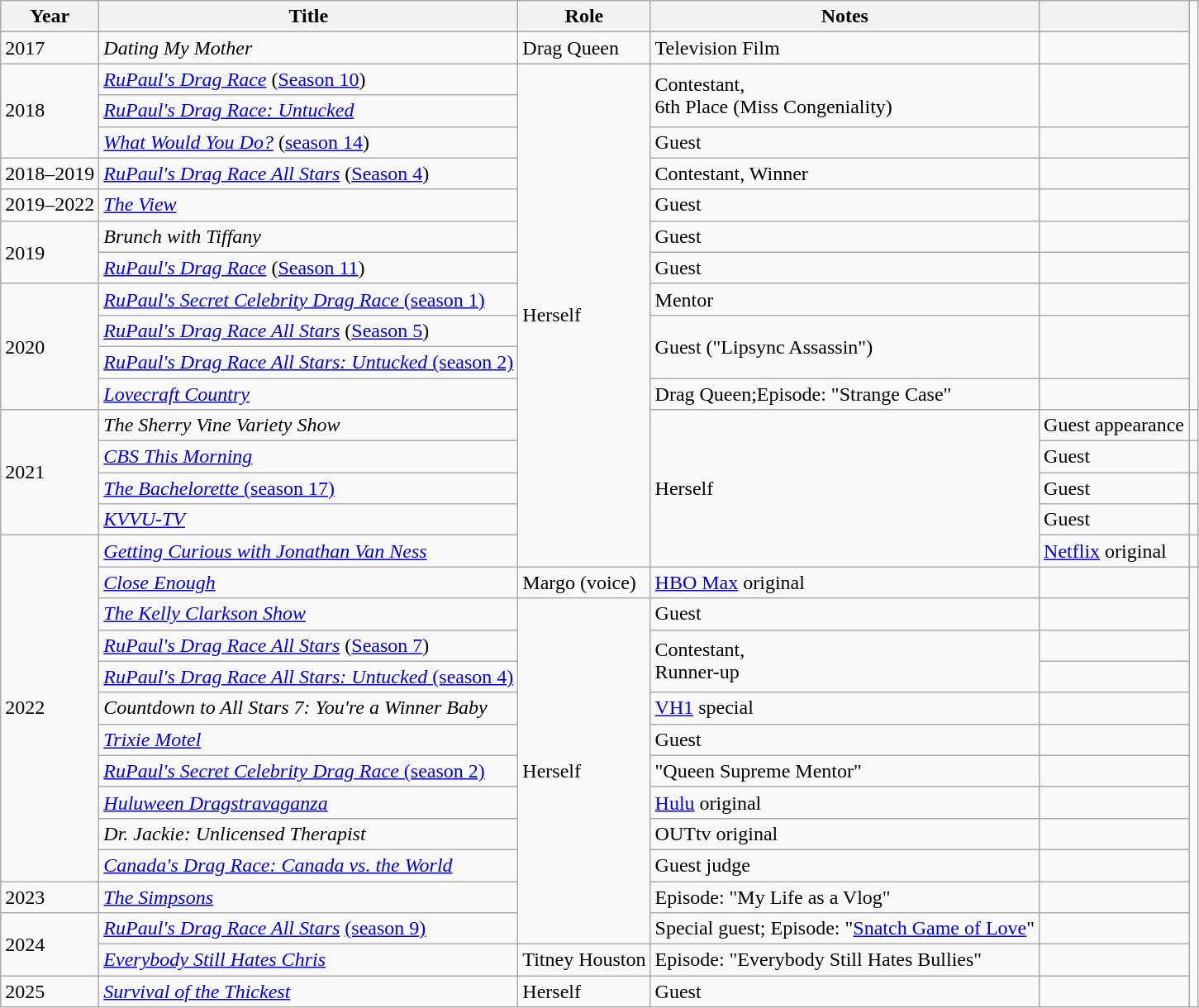<table class="wikitable plainrowheaders sortable">
<tr>
<th scope="col">Year</th>
<th scope="col">Title</th>
<th scope="col">Role</th>
<th scope="col">Notes</th>
<th style="text-align: center;" class="unsortable"></th>
</tr>
<tr>
<td>2017</td>
<td scope="row"><em>Dating My Mother</em></td>
<td>Drag Queen</td>
<td>Television Film</td>
<td></td>
</tr>
<tr>
<td rowspan="3">2018</td>
<td><em><a href='#'>RuPaul's Drag Race</a></em> (<a href='#'>Season 10</a>)</td>
<td rowspan="16">Herself</td>
<td rowspan="2">Contestant,<br>6th Place (Miss Congeniality)</td>
<td rowspan="2" style="text-align: center;"></td>
</tr>
<tr>
<td><em><a href='#'>RuPaul's Drag Race: Untucked</a></em></td>
</tr>
<tr>
<td><em><a href='#'>What Would You Do?</a></em> (<a href='#'>season 14</a>)</td>
<td>Guest</td>
<td style="text-align: center;"></td>
</tr>
<tr>
<td>2018–2019</td>
<td><em><a href='#'>RuPaul's Drag Race All Stars</a></em> (<a href='#'>Season 4</a>)</td>
<td>Contestant, Winner</td>
<td style="text-align: center;"></td>
</tr>
<tr>
<td>2019–2022</td>
<td><em><a href='#'>The View</a></em></td>
<td>Guest</td>
<td style="text-align: center;"></td>
</tr>
<tr>
<td rowspan="2">2019</td>
<td><em>Brunch with Tiffany</em></td>
<td>Guest</td>
<td style="text-align: center;"></td>
</tr>
<tr>
<td><em><a href='#'>RuPaul's Drag Race</a></em> (<a href='#'>Season 11</a>)</td>
<td>Guest</td>
<td style="text-align: center;"></td>
</tr>
<tr>
<td rowspan="4">2020</td>
<td><a href='#'><em>RuPaul's Secret Celebrity Drag Race</em> (season 1)</a></td>
<td>Mentor</td>
<td style="text-align: center;"></td>
</tr>
<tr>
<td><em><a href='#'>RuPaul's Drag Race All Stars</a></em> (<a href='#'>Season 5</a>)</td>
<td rowspan="2">Guest ("Lipsync Assassin")</td>
<td rowspan="2" style="text-align: center;"></td>
</tr>
<tr>
<td scope="row"><a href='#'><em>RuPaul's Drag Race All Stars: Untucked</em> (season 2)</a></td>
</tr>
<tr>
<td><em><a href='#'>Lovecraft Country</a></em></td>
<td>Drag Queen;Episode: "Strange Case"</td>
<td style="text-align: center;"></td>
</tr>
<tr>
<td rowspan="4">2021</td>
<td><em>The Sherry Vine Variety Show</em></td>
<td rowspan="5">Herself</td>
<td>Guest appearance</td>
<td style="text-align: center;"></td>
</tr>
<tr>
<td><em><a href='#'>CBS This Morning</a></em></td>
<td>Guest</td>
<td style="text-align: center;"></td>
</tr>
<tr>
<td scope="row"><a href='#'><em>The Bachelorette</em> (season 17)</a></td>
<td>Guest</td>
<td style="text-align: center;"></td>
</tr>
<tr>
<td><em><a href='#'>KVVU-TV</a></em></td>
<td>Guest</td>
<td style="text-align: center;"></td>
</tr>
<tr>
<td rowspan="11">2022</td>
<td><em><a href='#'>Getting Curious with Jonathan Van Ness</a></em></td>
<td><a href='#'>Netflix</a> original</td>
<td style="text-align: center;"></td>
</tr>
<tr>
<td><em><a href='#'>Close Enough</a></em></td>
<td>Margo (voice)</td>
<td><a href='#'>HBO Max</a> original</td>
<td style="text-align: center;"></td>
</tr>
<tr>
<td scope="row"><em><a href='#'>The Kelly Clarkson Show</a></em></td>
<td rowspan="11">Herself</td>
<td>Guest</td>
<td style="text-align: center;"></td>
</tr>
<tr>
<td><em><a href='#'>RuPaul's Drag Race All Stars</a></em> (<a href='#'>Season 7</a>)</td>
<td rowspan="2">Contestant,<br>Runner-up</td>
<td rowspan="1" style="text-align: center;"></td>
</tr>
<tr>
<td scope="row"><a href='#'><em>RuPaul's Drag Race All Stars: Untucked</em> (season 4)</a></td>
<td style="text-align: center;"></td>
</tr>
<tr>
<td><em>Countdown to All Stars 7: You're a Winner Baby</em></td>
<td><a href='#'>VH1</a> special</td>
<td style="text-align: center;"></td>
</tr>
<tr>
<td><em><a href='#'>Trixie Motel</a></em></td>
<td>Guest</td>
<td style="text-align: center;"></td>
</tr>
<tr>
<td><a href='#'><em>RuPaul's Secret Celebrity Drag Race</em> (season 2)</a></td>
<td>"Queen Supreme Mentor"</td>
<td style="text-align: center;"></td>
</tr>
<tr>
<td><em><a href='#'>Huluween Dragstravaganza</a></em></td>
<td><a href='#'>Hulu</a> original</td>
<td style="text-align: center;"></td>
</tr>
<tr>
<td><em>Dr. Jackie: Unlicensed Therapist</em></td>
<td>OUTtv original</td>
<td style="text-align: center;"></td>
</tr>
<tr>
<td><em><a href='#'>Canada's Drag Race: Canada vs. the World</a></em></td>
<td>Guest judge</td>
<td style="text-align: center;"></td>
</tr>
<tr>
<td>2023</td>
<td><em><a href='#'>The Simpsons</a></em></td>
<td>Episode: "My Life as a Vlog"</td>
<td style="text-align: center;"></td>
</tr>
<tr>
<td rowspan="2">2024</td>
<td><em><a href='#'>RuPaul's Drag Race All Stars</a></em> <a href='#'>(season 9)</a></td>
<td>Special guest; Episode: "<a href='#'>Snatch Game of Love</a>"</td>
<td style="text-align: center;"></td>
</tr>
<tr>
<td><em><a href='#'>Everybody Still Hates Chris</a></em></td>
<td>Titney Houston</td>
<td>Episode: "Everybody Still Hates Bullies"</td>
<td style="text-align: center;"></td>
</tr>
<tr>
<td>2025</td>
<td><em><a href='#'>Survival of the Thickest</a></em></td>
<td>Herself</td>
<td>Guest</td>
<td style="text-align: center;"></td>
</tr>
</table>
